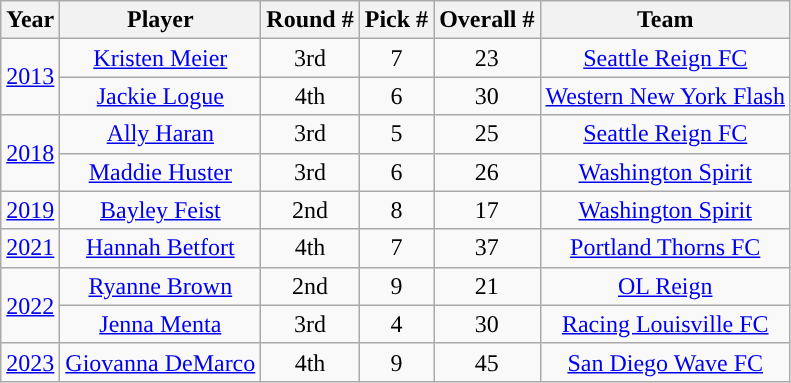<table class="wikitable" style="text-align: center;">
<tr>
<th>Year</th>
<th>Player</th>
<th>Round #</th>
<th>Pick #</th>
<th>Overall #</th>
<th>Team</th>
</tr>
<tr>
<td rowspan=2><a href='#'>2013</a></td>
<td><a href='#'>Kristen Meier</a></td>
<td>3rd</td>
<td>7</td>
<td>23</td>
<td><a href='#'>Seattle Reign FC</a></td>
</tr>
<tr>
<td><a href='#'>Jackie Logue</a></td>
<td>4th</td>
<td>6</td>
<td>30</td>
<td><a href='#'>Western New York Flash</a></td>
</tr>
<tr>
<td rowspan=2><a href='#'>2018</a></td>
<td><a href='#'>Ally Haran</a></td>
<td>3rd</td>
<td>5</td>
<td>25</td>
<td><a href='#'>Seattle Reign FC</a></td>
</tr>
<tr>
<td><a href='#'>Maddie Huster</a></td>
<td>3rd</td>
<td>6</td>
<td>26</td>
<td><a href='#'>Washington Spirit</a></td>
</tr>
<tr>
<td><a href='#'>2019</a></td>
<td><a href='#'>Bayley Feist</a></td>
<td>2nd</td>
<td>8</td>
<td>17</td>
<td><a href='#'>Washington Spirit</a></td>
</tr>
<tr>
<td><a href='#'>2021</a></td>
<td><a href='#'>Hannah Betfort</a></td>
<td>4th</td>
<td>7</td>
<td>37</td>
<td><a href='#'>Portland Thorns FC</a></td>
</tr>
<tr>
<td rowspan=2><a href='#'>2022</a></td>
<td><a href='#'>Ryanne Brown</a></td>
<td>2nd</td>
<td>9</td>
<td>21</td>
<td><a href='#'>OL Reign</a></td>
</tr>
<tr>
<td><a href='#'>Jenna Menta</a></td>
<td>3rd</td>
<td>4</td>
<td>30</td>
<td><a href='#'>Racing Louisville FC</a></td>
</tr>
<tr>
<td><a href='#'>2023</a></td>
<td><a href='#'>Giovanna DeMarco</a></td>
<td>4th</td>
<td>9</td>
<td>45</td>
<td><a href='#'>San Diego Wave FC</a></td>
</tr>
</table>
